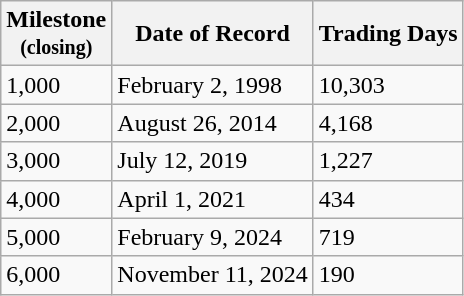<table class="wikitable sortable">
<tr>
<th>Milestone <br><small>(closing)</small></th>
<th>Date of Record</th>
<th>Trading Days</th>
</tr>
<tr>
<td>1,000</td>
<td>February 2, 1998</td>
<td>10,303</td>
</tr>
<tr>
<td>2,000</td>
<td>August 26, 2014</td>
<td>4,168</td>
</tr>
<tr>
<td>3,000</td>
<td>July 12, 2019</td>
<td>1,227</td>
</tr>
<tr>
<td>4,000</td>
<td>April 1, 2021</td>
<td>434</td>
</tr>
<tr>
<td>5,000</td>
<td>February 9, 2024</td>
<td>719</td>
</tr>
<tr>
<td>6,000</td>
<td>November 11, 2024</td>
<td>190</td>
</tr>
</table>
